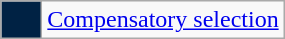<table class=wikitable>
<tr>
<td style="background:#024; width:20px; em;"></td>
<td><a href='#'>Compensatory selection</a></td>
</tr>
</table>
